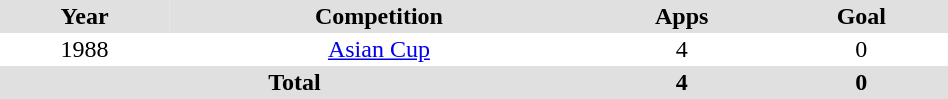<table border="0" cellpadding="2" cellspacing="0" style="width:50%;">
<tr style="text-align:center; background:#e0e0e0;">
<th>Year</th>
<th>Competition</th>
<th>Apps</th>
<th>Goal</th>
</tr>
<tr style="text-align:center;">
<td>1988</td>
<td><a href='#'>Asian Cup</a></td>
<td>4</td>
<td>0</td>
</tr>
<tr style="text-align:center; background:#e0e0e0;">
<th colspan="2">Total</th>
<th style="text-align:center;">4</th>
<th style="text-align:center;">0</th>
</tr>
</table>
